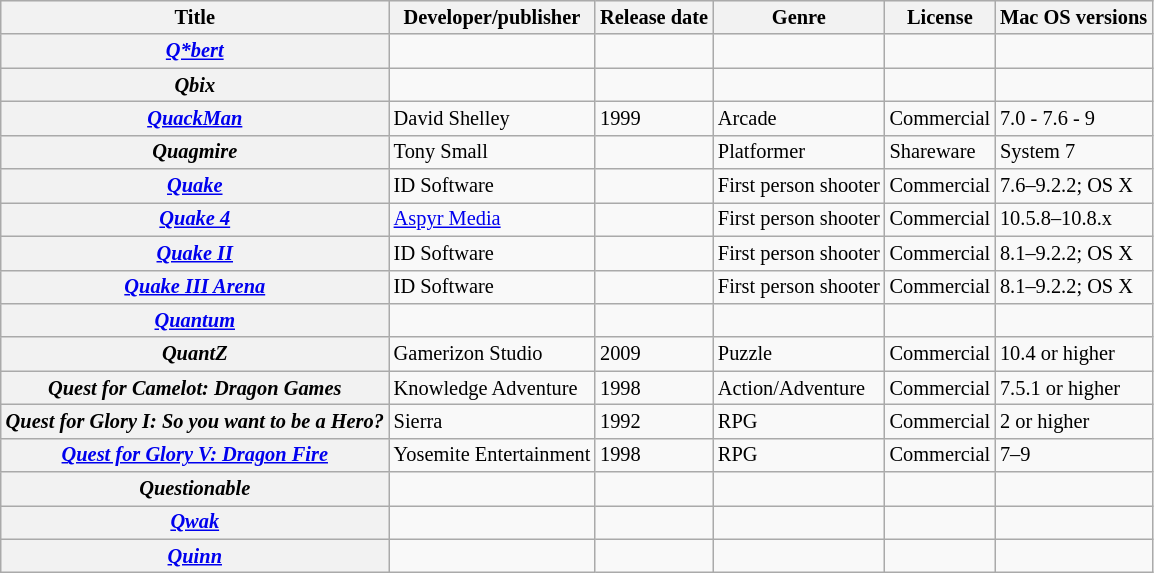<table class="wikitable sortable" style="font-size: 85%; text-align: left;">
<tr style="background: #ececec">
<th>Title</th>
<th>Developer/publisher</th>
<th>Release date</th>
<th>Genre</th>
<th>License</th>
<th>Mac OS versions</th>
</tr>
<tr>
<th><em><a href='#'>Q*bert</a></em></th>
<td></td>
<td></td>
<td></td>
<td></td>
<td></td>
</tr>
<tr>
<th><em>Qbix</em></th>
<td></td>
<td></td>
<td></td>
<td></td>
<td></td>
</tr>
<tr>
<th><em><a href='#'>QuackMan</a></em></th>
<td>David Shelley</td>
<td>1999</td>
<td>Arcade</td>
<td>Commercial</td>
<td>7.0 - 7.6 - 9</td>
</tr>
<tr>
<th><em>Quagmire</em></th>
<td>Tony Small</td>
<td></td>
<td>Platformer</td>
<td>Shareware</td>
<td>System 7</td>
</tr>
<tr>
<th><em><a href='#'>Quake</a></em></th>
<td>ID Software</td>
<td></td>
<td>First person shooter</td>
<td>Commercial</td>
<td>7.6–9.2.2; OS X</td>
</tr>
<tr>
<th><em><a href='#'>Quake 4</a></em></th>
<td><a href='#'>Aspyr Media</a></td>
<td></td>
<td>First person shooter</td>
<td>Commercial</td>
<td>10.5.8–10.8.x</td>
</tr>
<tr>
<th><em><a href='#'>Quake II</a></em></th>
<td>ID Software</td>
<td></td>
<td>First person shooter</td>
<td>Commercial</td>
<td>8.1–9.2.2; OS X</td>
</tr>
<tr>
<th><em><a href='#'>Quake III Arena</a></em></th>
<td>ID Software</td>
<td></td>
<td>First person shooter</td>
<td>Commercial</td>
<td>8.1–9.2.2; OS X</td>
</tr>
<tr>
<th><em><a href='#'>Quantum</a></em></th>
<td></td>
<td></td>
<td></td>
<td></td>
<td></td>
</tr>
<tr>
<th><em>QuantZ</em></th>
<td>Gamerizon Studio</td>
<td>2009</td>
<td>Puzzle</td>
<td>Commercial</td>
<td>10.4 or higher</td>
</tr>
<tr>
<th><em>Quest for Camelot: Dragon Games</em></th>
<td>Knowledge Adventure</td>
<td>1998</td>
<td>Action/Adventure</td>
<td>Commercial</td>
<td>7.5.1 or higher</td>
</tr>
<tr>
<th><em>Quest for Glory I: So you want to be a Hero?</em></th>
<td>Sierra</td>
<td>1992</td>
<td>RPG</td>
<td>Commercial</td>
<td>2 or higher</td>
</tr>
<tr>
<th><em><a href='#'>Quest for Glory V: Dragon Fire</a></em></th>
<td>Yosemite Entertainment</td>
<td>1998</td>
<td>RPG</td>
<td>Commercial</td>
<td>7–9</td>
</tr>
<tr>
<th><em>Questionable</em></th>
<td></td>
<td></td>
<td></td>
<td></td>
<td></td>
</tr>
<tr>
<th><em><a href='#'>Qwak</a></em></th>
<td></td>
<td></td>
<td></td>
<td></td>
<td></td>
</tr>
<tr>
<th><em><a href='#'>Quinn</a></em></th>
<td></td>
<td></td>
<td></td>
<td></td>
<td></td>
</tr>
</table>
